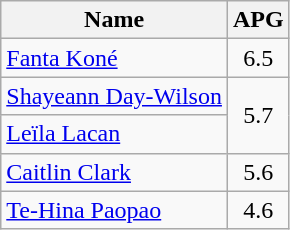<table class=wikitable>
<tr>
<th>Name</th>
<th>APG</th>
</tr>
<tr>
<td> <a href='#'>Fanta Koné</a></td>
<td align=center>6.5</td>
</tr>
<tr>
<td> <a href='#'>Shayeann Day-Wilson</a></td>
<td align=center rowspan=2>5.7</td>
</tr>
<tr>
<td> <a href='#'>Leïla Lacan</a></td>
</tr>
<tr>
<td> <a href='#'>Caitlin Clark</a></td>
<td align=center>5.6</td>
</tr>
<tr>
<td> <a href='#'>Te-Hina Paopao</a></td>
<td align=center>4.6</td>
</tr>
</table>
